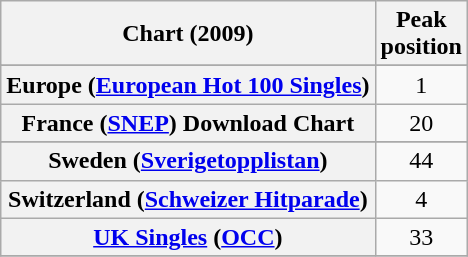<table class="wikitable sortable plainrowheaders" style="text-align:center">
<tr>
<th scope="col">Chart (2009)</th>
<th scope="col">Peak<br>position</th>
</tr>
<tr>
</tr>
<tr>
</tr>
<tr>
<th scope="row">Europe (<a href='#'>European Hot 100 Singles</a>)</th>
<td>1</td>
</tr>
<tr>
<th scope="row">France (<a href='#'>SNEP</a>) Download Chart</th>
<td>20</td>
</tr>
<tr>
</tr>
<tr>
</tr>
<tr>
<th scope="row">Sweden (<a href='#'>Sverigetopplistan</a>)</th>
<td>44</td>
</tr>
<tr>
<th scope="row">Switzerland (<a href='#'>Schweizer Hitparade</a>)</th>
<td>4</td>
</tr>
<tr>
<th scope="row"><a href='#'>UK Singles</a> (<a href='#'>OCC</a>)</th>
<td>33</td>
</tr>
<tr>
</tr>
</table>
